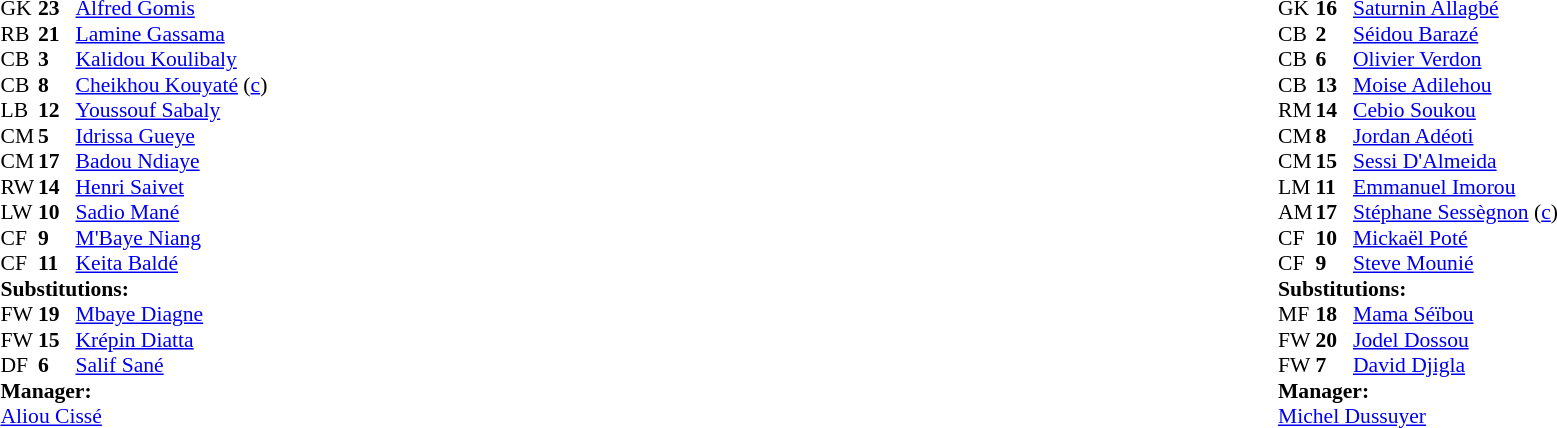<table width="100%">
<tr>
<td valign="top" width="40%"><br><table style="font-size:90%" cellspacing="0" cellpadding="0">
<tr>
<th width=25></th>
<th width=25></th>
</tr>
<tr>
<td>GK</td>
<td><strong>23</strong></td>
<td><a href='#'>Alfred Gomis</a></td>
</tr>
<tr>
<td>RB</td>
<td><strong>21</strong></td>
<td><a href='#'>Lamine Gassama</a></td>
</tr>
<tr>
<td>CB</td>
<td><strong>3</strong></td>
<td><a href='#'>Kalidou Koulibaly</a></td>
</tr>
<tr>
<td>CB</td>
<td><strong>8</strong></td>
<td><a href='#'>Cheikhou Kouyaté</a> (<a href='#'>c</a>)</td>
</tr>
<tr>
<td>LB</td>
<td><strong>12</strong></td>
<td><a href='#'>Youssouf Sabaly</a></td>
</tr>
<tr>
<td>CM</td>
<td><strong>5</strong></td>
<td><a href='#'>Idrissa Gueye</a></td>
<td></td>
<td></td>
</tr>
<tr>
<td>CM</td>
<td><strong>17</strong></td>
<td><a href='#'>Badou Ndiaye</a></td>
</tr>
<tr>
<td>RW</td>
<td><strong>14</strong></td>
<td><a href='#'>Henri Saivet</a></td>
</tr>
<tr>
<td>LW</td>
<td><strong>10</strong></td>
<td><a href='#'>Sadio Mané</a></td>
<td></td>
</tr>
<tr>
<td>CF</td>
<td><strong>9</strong></td>
<td><a href='#'>M'Baye Niang</a></td>
<td></td>
<td></td>
</tr>
<tr>
<td>CF</td>
<td><strong>11</strong></td>
<td><a href='#'>Keita Baldé</a></td>
<td></td>
<td></td>
</tr>
<tr>
<td colspan=3><strong>Substitutions:</strong></td>
</tr>
<tr>
<td>FW</td>
<td><strong>19</strong></td>
<td><a href='#'>Mbaye Diagne</a></td>
<td></td>
<td></td>
</tr>
<tr>
<td>FW</td>
<td><strong>15</strong></td>
<td><a href='#'>Krépin Diatta</a></td>
<td></td>
<td></td>
</tr>
<tr>
<td>DF</td>
<td><strong>6</strong></td>
<td><a href='#'>Salif Sané</a></td>
<td></td>
<td></td>
</tr>
<tr>
<td colspan=3><strong>Manager:</strong></td>
</tr>
<tr>
<td colspan=3> <a href='#'>Aliou Cissé</a></td>
</tr>
</table>
</td>
<td valign="top"></td>
<td valign="top" width="50%"><br><table style="font-size:90%; margin:auto" cellspacing="0" cellpadding="0">
<tr>
<th width=25></th>
<th width=25></th>
</tr>
<tr>
<td>GK</td>
<td><strong>16</strong></td>
<td><a href='#'>Saturnin Allagbé</a></td>
</tr>
<tr>
<td>CB</td>
<td><strong>2</strong></td>
<td><a href='#'>Séidou Barazé</a></td>
</tr>
<tr>
<td>CB</td>
<td><strong>6</strong></td>
<td><a href='#'>Olivier Verdon</a></td>
<td></td>
</tr>
<tr>
<td>CB</td>
<td><strong>13</strong></td>
<td><a href='#'>Moise Adilehou</a></td>
</tr>
<tr>
<td>RM</td>
<td><strong>14</strong></td>
<td><a href='#'>Cebio Soukou</a></td>
<td></td>
<td></td>
</tr>
<tr>
<td>CM</td>
<td><strong>8</strong></td>
<td><a href='#'>Jordan Adéoti</a></td>
</tr>
<tr>
<td>CM</td>
<td><strong>15</strong></td>
<td><a href='#'>Sessi D'Almeida</a></td>
<td></td>
<td></td>
</tr>
<tr>
<td>LM</td>
<td><strong>11</strong></td>
<td><a href='#'>Emmanuel Imorou</a></td>
</tr>
<tr>
<td>AM</td>
<td><strong>17</strong></td>
<td><a href='#'>Stéphane Sessègnon</a> (<a href='#'>c</a>)</td>
</tr>
<tr>
<td>CF</td>
<td><strong>10</strong></td>
<td><a href='#'>Mickaël Poté</a></td>
<td></td>
<td></td>
</tr>
<tr>
<td>CF</td>
<td><strong>9</strong></td>
<td><a href='#'>Steve Mounié</a></td>
<td></td>
</tr>
<tr>
<td colspan=3><strong>Substitutions:</strong></td>
</tr>
<tr>
<td>MF</td>
<td><strong>18</strong></td>
<td><a href='#'>Mama Séïbou</a></td>
<td></td>
<td></td>
</tr>
<tr>
<td>FW</td>
<td><strong>20</strong></td>
<td><a href='#'>Jodel Dossou</a></td>
<td></td>
<td></td>
</tr>
<tr>
<td>FW</td>
<td><strong>7</strong></td>
<td><a href='#'>David Djigla</a></td>
<td></td>
<td></td>
</tr>
<tr>
<td colspan=3><strong>Manager:</strong></td>
</tr>
<tr>
<td colspan=3> <a href='#'>Michel Dussuyer</a></td>
</tr>
</table>
</td>
</tr>
</table>
